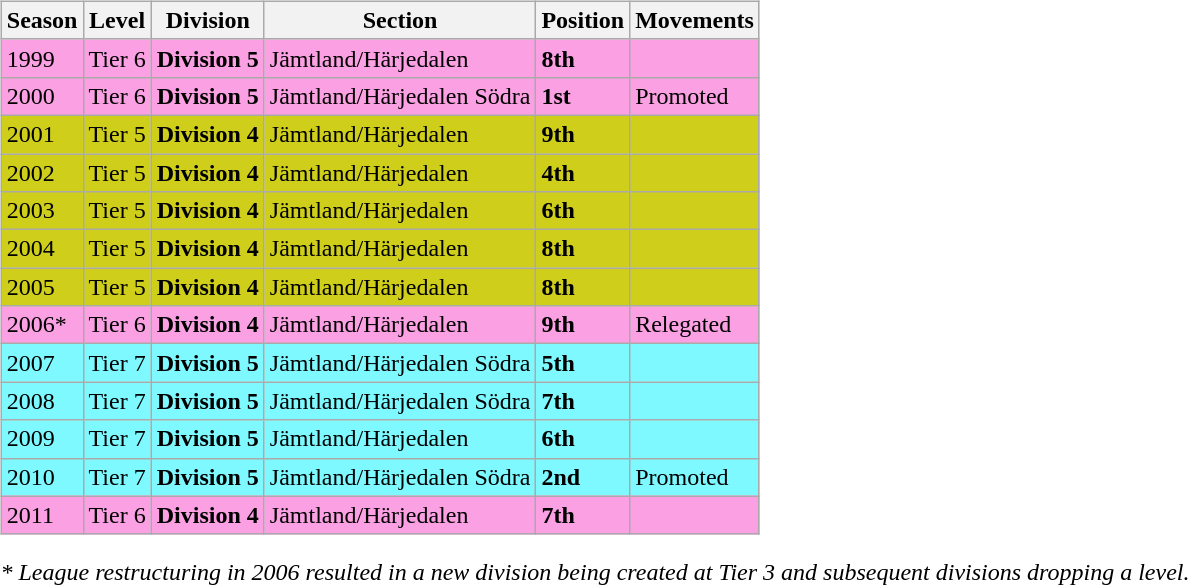<table>
<tr>
<td valign="top" width=0%><br><table class="wikitable">
<tr style="background:#f0f6fa;">
<th><strong>Season</strong></th>
<th><strong>Level</strong></th>
<th><strong>Division</strong></th>
<th><strong>Section</strong></th>
<th><strong>Position</strong></th>
<th><strong>Movements</strong></th>
</tr>
<tr>
<td style="background:#FBA0E3;">1999</td>
<td style="background:#FBA0E3;">Tier 6</td>
<td style="background:#FBA0E3;"><strong>Division 5</strong></td>
<td style="background:#FBA0E3;">Jämtland/Härjedalen</td>
<td style="background:#FBA0E3;"><strong>8th</strong></td>
<td style="background:#FBA0E3;"></td>
</tr>
<tr>
<td style="background:#FBA0E3;">2000</td>
<td style="background:#FBA0E3;">Tier 6</td>
<td style="background:#FBA0E3;"><strong>Division 5</strong></td>
<td style="background:#FBA0E3;">Jämtland/Härjedalen Södra</td>
<td style="background:#FBA0E3;"><strong>1st</strong></td>
<td style="background:#FBA0E3;">Promoted</td>
</tr>
<tr>
<td style="background:#CECE1B;">2001</td>
<td style="background:#CECE1B;">Tier 5</td>
<td style="background:#CECE1B;"><strong>Division 4</strong></td>
<td style="background:#CECE1B;">Jämtland/Härjedalen</td>
<td style="background:#CECE1B;"><strong>9th</strong></td>
<td style="background:#CECE1B;"></td>
</tr>
<tr>
<td style="background:#CECE1B;">2002</td>
<td style="background:#CECE1B;">Tier 5</td>
<td style="background:#CECE1B;"><strong>Division 4</strong></td>
<td style="background:#CECE1B;">Jämtland/Härjedalen</td>
<td style="background:#CECE1B;"><strong>4th</strong></td>
<td style="background:#CECE1B;"></td>
</tr>
<tr>
<td style="background:#CECE1B;">2003</td>
<td style="background:#CECE1B;">Tier 5</td>
<td style="background:#CECE1B;"><strong>Division 4</strong></td>
<td style="background:#CECE1B;">Jämtland/Härjedalen</td>
<td style="background:#CECE1B;"><strong>6th</strong></td>
<td style="background:#CECE1B;"></td>
</tr>
<tr>
<td style="background:#CECE1B;">2004</td>
<td style="background:#CECE1B;">Tier 5</td>
<td style="background:#CECE1B;"><strong>Division 4</strong></td>
<td style="background:#CECE1B;">Jämtland/Härjedalen</td>
<td style="background:#CECE1B;"><strong>8th</strong></td>
<td style="background:#CECE1B;"></td>
</tr>
<tr>
<td style="background:#CECE1B;">2005</td>
<td style="background:#CECE1B;">Tier 5</td>
<td style="background:#CECE1B;"><strong>Division 4</strong></td>
<td style="background:#CECE1B;">Jämtland/Härjedalen</td>
<td style="background:#CECE1B;"><strong>8th</strong></td>
<td style="background:#CECE1B;"></td>
</tr>
<tr>
<td style="background:#FBA0E3;">2006*</td>
<td style="background:#FBA0E3;">Tier 6</td>
<td style="background:#FBA0E3;"><strong>Division 4</strong></td>
<td style="background:#FBA0E3;">Jämtland/Härjedalen</td>
<td style="background:#FBA0E3;"><strong>9th</strong></td>
<td style="background:#FBA0E3;">Relegated</td>
</tr>
<tr>
<td style="background:#7DF9FF;">2007</td>
<td style="background:#7DF9FF;">Tier 7</td>
<td style="background:#7DF9FF;"><strong>Division 5</strong></td>
<td style="background:#7DF9FF;">Jämtland/Härjedalen Södra</td>
<td style="background:#7DF9FF;"><strong>5th</strong></td>
<td style="background:#7DF9FF;"></td>
</tr>
<tr>
<td style="background:#7DF9FF;">2008</td>
<td style="background:#7DF9FF;">Tier 7</td>
<td style="background:#7DF9FF;"><strong>Division 5</strong></td>
<td style="background:#7DF9FF;">Jämtland/Härjedalen Södra</td>
<td style="background:#7DF9FF;"><strong>7th</strong></td>
<td style="background:#7DF9FF;"></td>
</tr>
<tr>
<td style="background:#7DF9FF;">2009</td>
<td style="background:#7DF9FF;">Tier 7</td>
<td style="background:#7DF9FF;"><strong>Division 5</strong></td>
<td style="background:#7DF9FF;">Jämtland/Härjedalen</td>
<td style="background:#7DF9FF;"><strong>6th</strong></td>
<td style="background:#7DF9FF;"></td>
</tr>
<tr>
<td style="background:#7DF9FF;">2010</td>
<td style="background:#7DF9FF;">Tier 7</td>
<td style="background:#7DF9FF;"><strong>Division 5</strong></td>
<td style="background:#7DF9FF;">Jämtland/Härjedalen Södra</td>
<td style="background:#7DF9FF;"><strong>2nd</strong></td>
<td style="background:#7DF9FF;">Promoted</td>
</tr>
<tr>
<td style="background:#FBA0E3;">2011</td>
<td style="background:#FBA0E3;">Tier 6</td>
<td style="background:#FBA0E3;"><strong>Division 4</strong></td>
<td style="background:#FBA0E3;">Jämtland/Härjedalen</td>
<td style="background:#FBA0E3;"><strong>7th</strong></td>
<td style="background:#FBA0E3;"></td>
</tr>
</table>
<em>* League restructuring in 2006 resulted in a new division being created at Tier 3 and subsequent divisions dropping a level.</em>


</td>
</tr>
</table>
